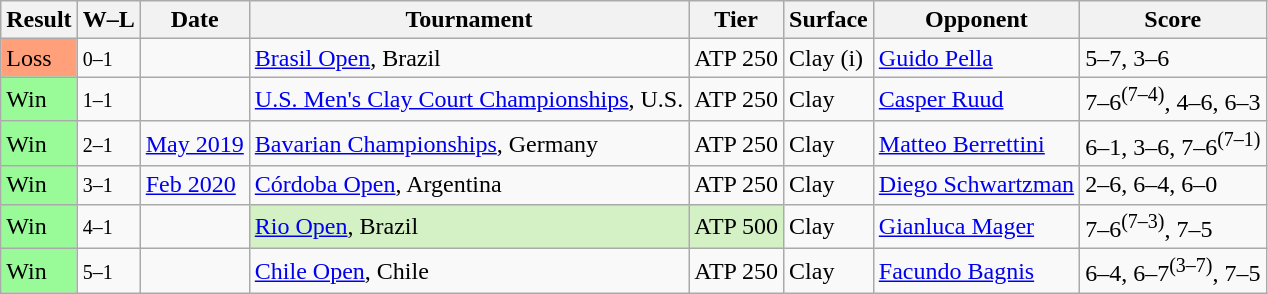<table class="sortable wikitable">
<tr>
<th>Result</th>
<th class=unsortable>W–L</th>
<th>Date</th>
<th>Tournament</th>
<th>Tier</th>
<th>Surface</th>
<th>Opponent</th>
<th class=unsortable>Score</th>
</tr>
<tr>
<td bgcolor=FFA07A>Loss</td>
<td><small>0–1</small></td>
<td><a href='#'></a></td>
<td><a href='#'>Brasil Open</a>, Brazil</td>
<td>ATP 250</td>
<td>Clay (i)</td>
<td> <a href='#'>Guido Pella</a></td>
<td>5–7, 3–6</td>
</tr>
<tr>
<td style=background:#98fb98>Win</td>
<td><small>1–1</small></td>
<td><a href='#'></a></td>
<td><a href='#'>U.S. Men's Clay Court Championships</a>, U.S.</td>
<td>ATP 250</td>
<td>Clay</td>
<td> <a href='#'>Casper Ruud</a></td>
<td>7–6<sup>(7–4)</sup>, 4–6, 6–3</td>
</tr>
<tr>
<td style=background:#98fb98>Win</td>
<td><small>2–1</small></td>
<td><a href='#'>May 2019</a></td>
<td><a href='#'>Bavarian Championships</a>, Germany</td>
<td>ATP 250</td>
<td>Clay</td>
<td> <a href='#'>Matteo Berrettini</a></td>
<td>6–1, 3–6, 7–6<sup>(7–1)</sup></td>
</tr>
<tr>
<td style=background:#98fb98>Win</td>
<td><small>3–1</small></td>
<td><a href='#'>Feb 2020</a></td>
<td><a href='#'>Córdoba Open</a>, Argentina</td>
<td>ATP 250</td>
<td>Clay</td>
<td> <a href='#'>Diego Schwartzman</a></td>
<td>2–6, 6–4, 6–0</td>
</tr>
<tr>
<td style=background:#98fb98>Win</td>
<td><small>4–1</small></td>
<td><a href='#'></a></td>
<td style=background:#d4f1c5><a href='#'>Rio Open</a>, Brazil</td>
<td style=background:#d4f1c5>ATP 500</td>
<td>Clay</td>
<td> <a href='#'>Gianluca Mager</a></td>
<td>7–6<sup>(7–3)</sup>, 7–5</td>
</tr>
<tr>
<td style=background:#98fb98>Win</td>
<td><small>5–1</small></td>
<td><a href='#'></a></td>
<td><a href='#'>Chile Open</a>, Chile</td>
<td>ATP 250</td>
<td>Clay</td>
<td> <a href='#'>Facundo Bagnis</a></td>
<td>6–4, 6–7<sup>(3–7)</sup>, 7–5</td>
</tr>
</table>
